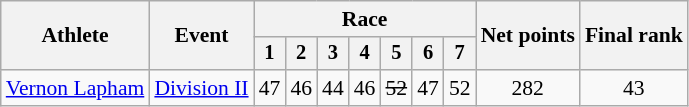<table class="wikitable" style="font-size:90%">
<tr>
<th rowspan=2>Athlete</th>
<th rowspan=2>Event</th>
<th colspan=7>Race</th>
<th rowspan=2>Net points</th>
<th rowspan=2>Final rank</th>
</tr>
<tr style="font-size:95%">
<th>1</th>
<th>2</th>
<th>3</th>
<th>4</th>
<th>5</th>
<th>6</th>
<th>7</th>
</tr>
<tr align=center>
<td align=left><a href='#'>Vernon Lapham</a></td>
<td align=left><a href='#'>Division II</a></td>
<td>47</td>
<td>46</td>
<td>44</td>
<td>46</td>
<td><s>52</s></td>
<td>47</td>
<td>52</td>
<td>282</td>
<td>43</td>
</tr>
</table>
